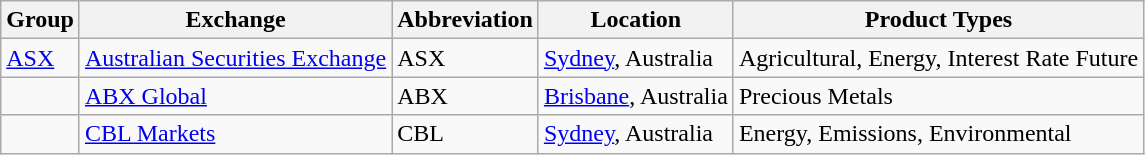<table class="wikitable">
<tr>
<th>Group</th>
<th>Exchange</th>
<th>Abbreviation</th>
<th>Location</th>
<th>Product Types</th>
</tr>
<tr>
<td><a href='#'>ASX</a></td>
<td><a href='#'>Australian Securities Exchange</a></td>
<td>ASX</td>
<td><a href='#'>Sydney</a>, Australia</td>
<td>Agricultural, Energy, Interest Rate Future</td>
</tr>
<tr>
<td></td>
<td><a href='#'>ABX Global</a></td>
<td>ABX</td>
<td><a href='#'>Brisbane</a>, Australia</td>
<td>Precious Metals</td>
</tr>
<tr>
<td></td>
<td><a href='#'>CBL Markets</a></td>
<td>CBL</td>
<td><a href='#'>Sydney</a>, Australia</td>
<td>Energy, Emissions, Environmental</td>
</tr>
</table>
